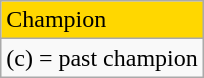<table class="wikitable">
<tr style="background:gold">
<td>Champion</td>
</tr>
<tr>
<td>(c) = past champion</td>
</tr>
</table>
